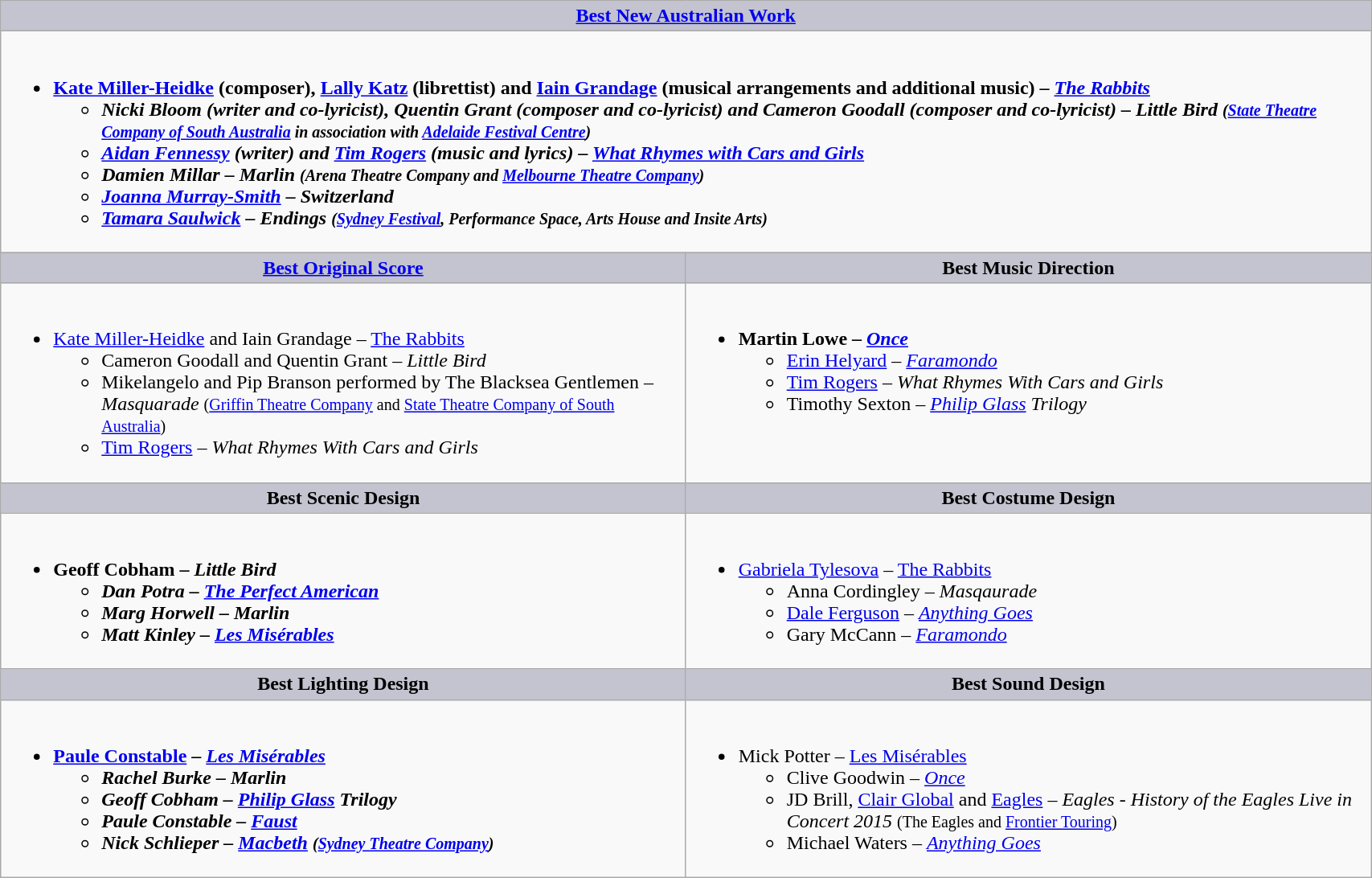<table class=wikitable width="90%" border="1" cellpadding="5" cellspacing="0" align="centre">
<tr>
<th colspan=2 style="background:#C4C3D0;width:50%"><a href='#'>Best New Australian Work</a></th>
</tr>
<tr>
<td colspan=2 valign="top"><br><ul><li><strong><a href='#'>Kate Miller-Heidke</a> (composer), <a href='#'>Lally Katz</a> (librettist) and <a href='#'>Iain Grandage</a> (musical arrangements and additional music) – <em><a href='#'>The Rabbits</a><strong><em><ul><li>Nicki Bloom (writer and co-lyricist), Quentin Grant (composer and co-lyricist) and Cameron Goodall (composer and co-lyricist) – </em>Little Bird<em> <small>(<a href='#'>State Theatre Company of South Australia</a> in association with <a href='#'>Adelaide Festival Centre</a>)</small></li><li><a href='#'>Aidan Fennessy</a> (writer) and <a href='#'>Tim Rogers</a> (music and lyrics) – </em><a href='#'>What Rhymes with Cars and Girls</a><em></li><li>Damien Millar – </em>Marlin<em> <small>(Arena Theatre Company and <a href='#'>Melbourne Theatre Company</a>)</small></li><li><a href='#'>Joanna Murray-Smith</a> – </em>Switzerland<em></li><li><a href='#'>Tamara Saulwick</a> – </em>Endings<em> <small>(<a href='#'>Sydney Festival</a>, Performance Space, Arts House and Insite Arts)</small></li></ul></li></ul></td>
</tr>
<tr>
<th style="background:#C4C3D0;width:50%"><a href='#'>Best Original Score</a></th>
<th style="background:#C4C3D0;width:50%">Best Music Direction</th>
</tr>
<tr>
<td valign="top"><br><ul><li></strong><a href='#'>Kate Miller-Heidke</a> and Iain Grandage – </em><a href='#'>The Rabbits</a></em></strong><ul><li>Cameron Goodall and Quentin Grant – <em>Little Bird</em></li><li>Mikelangelo and Pip Branson performed by The Blacksea Gentlemen – <em>Masquarade</em> <small>(<a href='#'>Griffin Theatre Company</a> and <a href='#'>State Theatre Company of South Australia</a>)</small></li><li><a href='#'>Tim Rogers</a> – <em>What Rhymes With Cars and Girls</em></li></ul></li></ul></td>
<td valign="top"><br><ul><li><strong>Martin Lowe – <em><a href='#'>Once</a></em></strong><ul><li><a href='#'>Erin Helyard</a> – <em><a href='#'>Faramondo</a></em></li><li><a href='#'>Tim Rogers</a> – <em>What Rhymes With Cars and Girls</em></li><li>Timothy Sexton – <em><a href='#'>Philip Glass</a> Trilogy</em></li></ul></li></ul></td>
</tr>
<tr>
<th style="background:#C4C3D0;width:50%">Best Scenic Design</th>
<th style="background:#C4C3D0;width:50%">Best Costume Design</th>
</tr>
<tr>
<td valign="top"><br><ul><li><strong>Geoff Cobham – <em>Little Bird<strong><em><ul><li>Dan Potra – </em><a href='#'>The Perfect American</a><em></li><li>Marg Horwell – </em>Marlin<em></li><li>Matt Kinley – </em><a href='#'>Les Misérables</a><em></li></ul></li></ul></td>
<td valign="top"><br><ul><li></strong><a href='#'>Gabriela Tylesova</a> – </em><a href='#'>The Rabbits</a></em></strong><ul><li>Anna Cordingley – <em>Masqaurade</em></li><li><a href='#'>Dale Ferguson</a> – <em><a href='#'>Anything Goes</a></em></li><li>Gary McCann – <em><a href='#'>Faramondo</a></em></li></ul></li></ul></td>
</tr>
<tr>
<th style="background:#C4C3D0;width:50%">Best Lighting Design</th>
<th style="background:#C4C3D0;width:50%">Best Sound Design</th>
</tr>
<tr>
<td valign="top"><br><ul><li><strong><a href='#'>Paule Constable</a> – <em><a href='#'>Les Misérables</a><strong><em><ul><li>Rachel Burke – </em>Marlin<em></li><li>Geoff Cobham – </em><a href='#'>Philip Glass</a> Trilogy<em></li><li>Paule Constable – </em><a href='#'>Faust</a><em></li><li>Nick Schlieper – </em><a href='#'>Macbeth</a><em> <small>(<a href='#'>Sydney Theatre Company</a>)</small></li></ul></li></ul></td>
<td valign="top"><br><ul><li></strong>Mick Potter – </em><a href='#'>Les Misérables</a></em></strong><ul><li>Clive Goodwin – <em><a href='#'>Once</a></em></li><li>JD Brill, <a href='#'>Clair Global</a> and <a href='#'>Eagles</a> – <em>Eagles - History of the Eagles Live in Concert 2015</em> <small>(The Eagles and <a href='#'>Frontier Touring</a>)</small></li><li>Michael Waters – <em><a href='#'>Anything Goes</a></em></li></ul></li></ul></td>
</tr>
</table>
